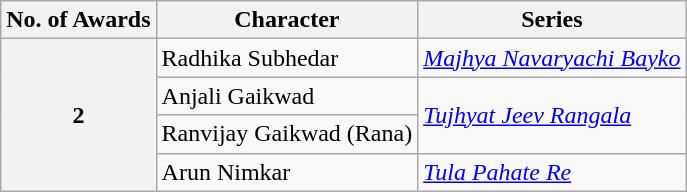<table class="wikitable" style="display:inline-table;">
<tr>
<th>No. of Awards</th>
<th>Character</th>
<th>Series</th>
</tr>
<tr>
<th rowspan="4">2</th>
<td>Radhika Subhedar</td>
<td><em><a href='#'>Majhya Navaryachi Bayko</a></em></td>
</tr>
<tr>
<td>Anjali Gaikwad</td>
<td rowspan="2"><em><a href='#'>Tujhyat Jeev Rangala</a></em></td>
</tr>
<tr>
<td>Ranvijay Gaikwad (Rana)</td>
</tr>
<tr>
<td>Arun Nimkar</td>
<td><em><a href='#'>Tula Pahate Re</a></em></td>
</tr>
</table>
